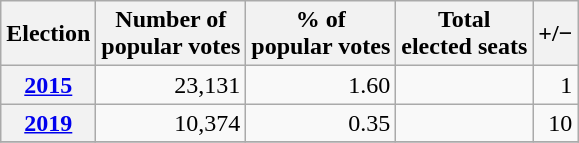<table class="wikitable" style="text-align: right;">
<tr align=center>
<th>Election</th>
<th>Number of<br>popular votes</th>
<th>% of<br>popular votes</th>
<th>Total<br>elected seats</th>
<th>+/−</th>
</tr>
<tr>
<th><a href='#'>2015</a></th>
<td>23,131</td>
<td>1.60</td>
<td></td>
<td>1</td>
</tr>
<tr>
<th><a href='#'>2019</a></th>
<td>10,374</td>
<td>0.35</td>
<td></td>
<td>10</td>
</tr>
<tr>
</tr>
</table>
